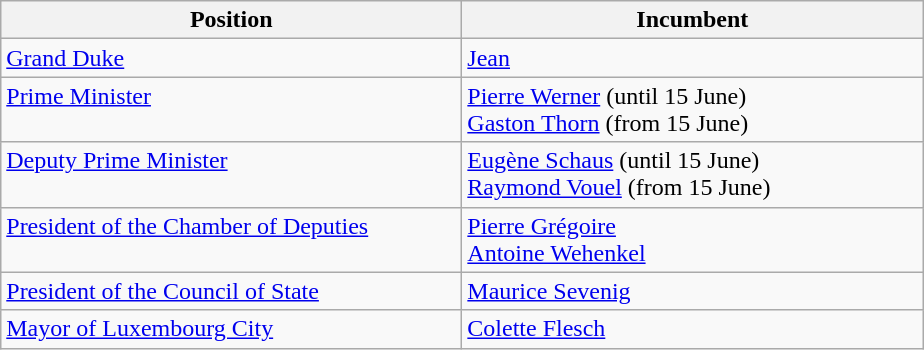<table class="wikitable">
<tr>
<th width="300">Position</th>
<th width="300">Incumbent</th>
</tr>
<tr>
<td><a href='#'>Grand Duke</a></td>
<td><a href='#'>Jean</a></td>
</tr>
<tr>
<td><a href='#'>Prime Minister</a> <br> <br></td>
<td><a href='#'>Pierre Werner</a> (until 15 June) <br> <a href='#'>Gaston Thorn</a> (from 15 June)</td>
</tr>
<tr>
<td><a href='#'>Deputy Prime Minister</a> <br> <br></td>
<td><a href='#'>Eugène Schaus</a> (until 15 June) <br> <a href='#'>Raymond Vouel</a> (from 15 June)</td>
</tr>
<tr>
<td><a href='#'>President of the Chamber of Deputies</a> <br> <br></td>
<td><a href='#'>Pierre Grégoire</a> <br> <a href='#'>Antoine Wehenkel</a></td>
</tr>
<tr>
<td><a href='#'>President of the Council of State</a></td>
<td><a href='#'>Maurice Sevenig</a></td>
</tr>
<tr>
<td><a href='#'>Mayor of Luxembourg City</a></td>
<td><a href='#'>Colette Flesch</a></td>
</tr>
</table>
